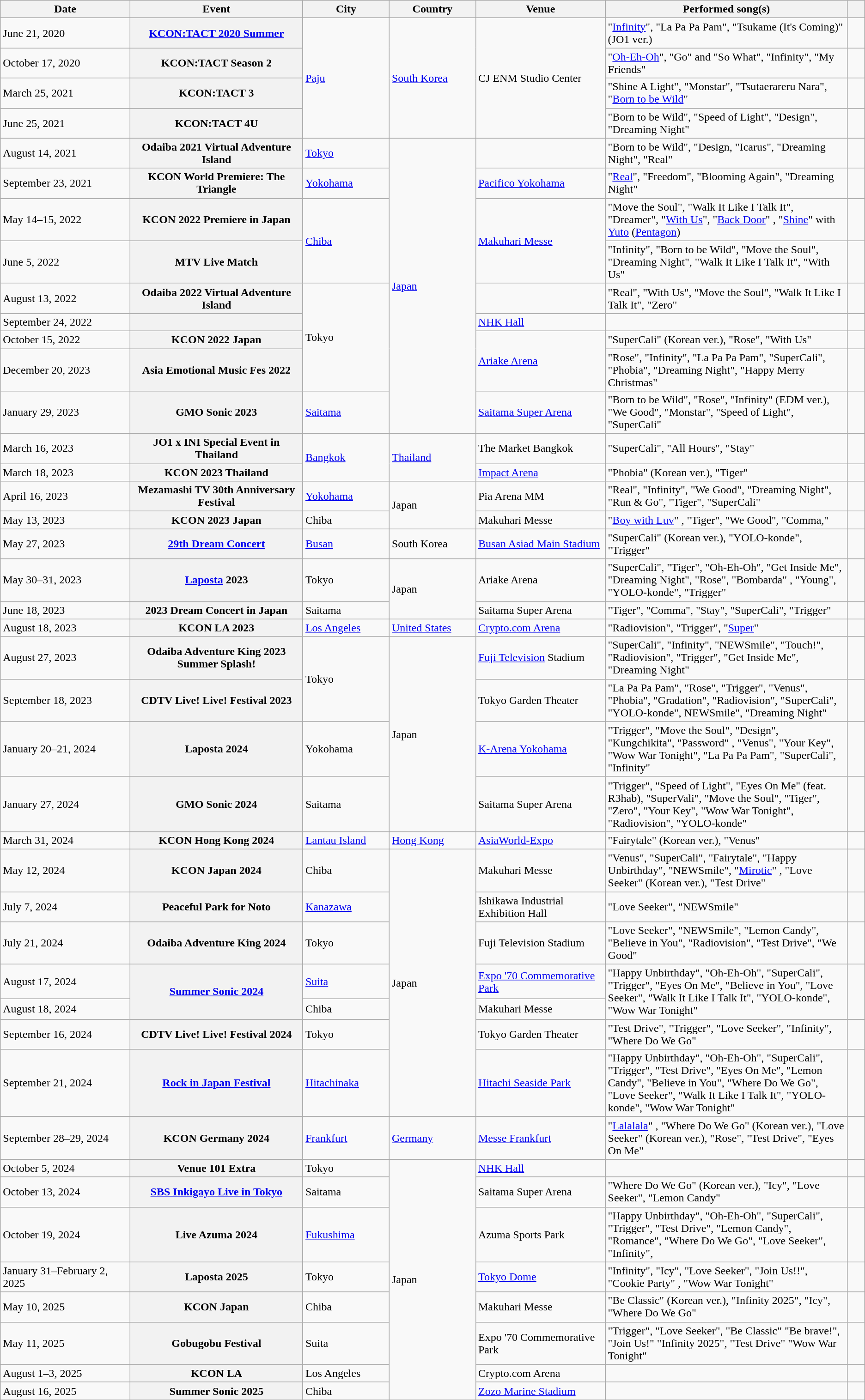<table class="wikitable sortable plainrowheaders">
<tr>
<th scope="col" style="width:15%;">Date</th>
<th scope="col" style="width:20%;">Event</th>
<th scope="col" style="width:10%;">City</th>
<th scope="col" style="width:10%;">Country</th>
<th scope="col" style="width:15%;">Venue</th>
<th scope="col">Performed song(s)</th>
<th scope="col" style="width:2%;" class="unsortable"></th>
</tr>
<tr>
<td>June 21, 2020</td>
<th scope="row"><a href='#'>KCON:TACT 2020 Summer</a></th>
<td rowspan=4><a href='#'>Paju</a></td>
<td rowspan=4><a href='#'>South Korea</a></td>
<td rowspan=4>CJ ENM Studio Center</td>
<td>"<a href='#'>Infinity</a>", "La Pa Pa Pam", "Tsukame (It's Coming)" (JO1 ver.)</td>
<td style="text-align:center;"></td>
</tr>
<tr>
<td>October 17, 2020</td>
<th scope="row">KCON:TACT Season 2</th>
<td>"<a href='#'>Oh-Eh-Oh</a>", "Go" and "So What", "Infinity", "My Friends"</td>
<td style="text-align:center;"></td>
</tr>
<tr>
<td>March 25, 2021</td>
<th scope="row">KCON:TACT 3</th>
<td>"Shine A Light", "Monstar", "Tsutaerareru Nara", "<a href='#'>Born to be Wild</a>"</td>
<td style="text-align:center;"></td>
</tr>
<tr>
<td>June 25, 2021</td>
<th scope="row">KCON:TACT 4U</th>
<td>"Born to be Wild", "Speed of Light", "Design", "Dreaming Night"</td>
<td style="text-align:center;"></td>
</tr>
<tr>
<td>August 14, 2021</td>
<th scope="row">Odaiba 2021 Virtual Adventure Island</th>
<td><a href='#'>Tokyo</a></td>
<td rowspan=9><a href='#'>Japan</a></td>
<td></td>
<td>"Born to be Wild", "Design, "Icarus", "Dreaming Night", "Real"</td>
<td style="text-align:center;"></td>
</tr>
<tr>
<td>September 23, 2021</td>
<th scope="row">KCON World Premiere: The Triangle</th>
<td><a href='#'>Yokohama</a></td>
<td><a href='#'>Pacifico Yokohama</a></td>
<td>"<a href='#'>Real</a>", "Freedom", "Blooming Again", "Dreaming Night"</td>
<td style="text-align:center;"></td>
</tr>
<tr>
<td>May 14–15, 2022</td>
<th scope="row">KCON 2022 Premiere in Japan</th>
<td rowspan=2><a href='#'>Chiba</a></td>
<td rowspan=2><a href='#'>Makuhari Messe</a></td>
<td>"Move the Soul", "Walk It Like I Talk It", "Dreamer", "<a href='#'>With Us</a>", "<a href='#'>Back Door</a>" , "<a href='#'>Shine</a>" with <a href='#'>Yuto</a> (<a href='#'>Pentagon</a>)</td>
<td style="text-align:center;"></td>
</tr>
<tr>
<td>June 5, 2022</td>
<th scope="row">MTV Live Match</th>
<td>"Infinity", "Born to be Wild", "Move the Soul", "Dreaming Night", "Walk It Like I Talk It", "With Us"</td>
<td style="text-align:center;"></td>
</tr>
<tr>
<td>August 13, 2022</td>
<th scope="row">Odaiba 2022 Virtual Adventure Island</th>
<td rowspan=4>Tokyo</td>
<td></td>
<td>"Real", "With Us", "Move the Soul", "Walk It Like I Talk It", "Zero"</td>
<td style="text-align:center;"></td>
</tr>
<tr>
<td>September 24, 2022</td>
<th scope="row"></th>
<td><a href='#'>NHK Hall</a></td>
<td></td>
<td style="text-align:center;"></td>
</tr>
<tr>
<td>October 15, 2022</td>
<th scope="row">KCON 2022 Japan</th>
<td rowspan="2"><a href='#'>Ariake Arena</a></td>
<td>"SuperCali" (Korean ver.), "Rose", "With Us"</td>
<td style="text-align:center;"></td>
</tr>
<tr>
<td>December 20, 2023</td>
<th scope="row">Asia Emotional Music Fes 2022</th>
<td>"Rose", "Infinity", "La Pa Pa Pam", "SuperCali", "Phobia", "Dreaming Night", "Happy Merry Christmas"</td>
<td style="text-align:center;"></td>
</tr>
<tr>
<td>January 29, 2023</td>
<th scope="row">GMO Sonic 2023</th>
<td><a href='#'>Saitama</a></td>
<td><a href='#'>Saitama Super Arena</a></td>
<td>"Born to be Wild", "Rose", "Infinity" (EDM ver.), "We Good", "Monstar", "Speed of Light", "SuperCali"</td>
<td style="text-align:center;"></td>
</tr>
<tr>
<td>March 16, 2023</td>
<th scope="row">JO1 x INI Special Event in Thailand</th>
<td rowspan=2><a href='#'>Bangkok</a></td>
<td rowspan=2><a href='#'>Thailand</a></td>
<td>The Market Bangkok</td>
<td>"SuperCali", "All Hours", "Stay"</td>
<td style="text-align:center;"></td>
</tr>
<tr>
<td>March 18, 2023</td>
<th scope="row">KCON 2023 Thailand</th>
<td><a href='#'>Impact Arena</a></td>
<td>"Phobia" (Korean ver.), "Tiger"</td>
<td style="text-align:center;"></td>
</tr>
<tr>
<td>April 16, 2023</td>
<th scope="row">Mezamashi TV 30th Anniversary Festival</th>
<td><a href='#'>Yokohama</a></td>
<td rowspan=2>Japan</td>
<td>Pia Arena MM</td>
<td>"Real", "Infinity", "We Good", "Dreaming Night", "Run & Go", "Tiger", "SuperCali"</td>
<td style="text-align:center;"></td>
</tr>
<tr>
<td>May 13, 2023</td>
<th scope="row">KCON 2023 Japan</th>
<td>Chiba</td>
<td>Makuhari Messe</td>
<td>"<a href='#'>Boy with Luv</a>" , "Tiger", "We Good", "Comma,"</td>
<td style="text-align:center;"></td>
</tr>
<tr>
<td>May 27, 2023</td>
<th scope="row"><a href='#'>29th Dream Concert</a></th>
<td><a href='#'>Busan</a></td>
<td>South Korea</td>
<td><a href='#'>Busan Asiad Main Stadium</a></td>
<td>"SuperCali" (Korean ver.), "YOLO-konde", "Trigger"</td>
<td style="text-align:center;"></td>
</tr>
<tr>
<td>May 30–31, 2023</td>
<th scope="row"><a href='#'>Laposta</a> 2023</th>
<td>Tokyo</td>
<td rowspan="2">Japan</td>
<td>Ariake Arena</td>
<td>"SuperCali", "Tiger", "Oh-Eh-Oh", "Get Inside Me", "Dreaming Night", "Rose", "Bombarda" , "Young", "YOLO-konde", "Trigger"</td>
<td style="text-align:center;"></td>
</tr>
<tr>
<td>June 18, 2023</td>
<th scope="row">2023 Dream Concert in Japan</th>
<td>Saitama</td>
<td>Saitama Super Arena</td>
<td>"Tiger", "Comma", "Stay", "SuperCali", "Trigger"</td>
<td style="text-align:center;"></td>
</tr>
<tr>
<td>August 18, 2023</td>
<th scope="row">KCON LA 2023</th>
<td><a href='#'>Los Angeles</a></td>
<td><a href='#'>United States</a></td>
<td><a href='#'>Crypto.com Arena</a></td>
<td>"Radiovision", "Trigger", "<a href='#'>Super</a>" </td>
<td style="text-align:center;"></td>
</tr>
<tr>
<td>August 27, 2023</td>
<th scope="row">Odaiba Adventure King 2023 Summer Splash!</th>
<td rowspan=2>Tokyo</td>
<td rowspan=4>Japan</td>
<td><a href='#'>Fuji Television</a> Stadium</td>
<td>"SuperCali", "Infinity", "NEWSmile", "Touch!", "Radiovision", "Trigger", "Get Inside Me", "Dreaming Night"</td>
<td style="text-align:center;"></td>
</tr>
<tr>
<td>September 18, 2023</td>
<th scope="row">CDTV Live! Live! Festival 2023</th>
<td>Tokyo Garden Theater</td>
<td>"La Pa Pa Pam", "Rose", "Trigger", "Venus", "Phobia", "Gradation", "Radiovision", "SuperCali", "YOLO-konde", NEWSmile", "Dreaming Night"</td>
<td style="text-align:center;"></td>
</tr>
<tr>
<td>January 20–21, 2024</td>
<th scope="row">Laposta 2024</th>
<td>Yokohama</td>
<td><a href='#'>K-Arena Yokohama</a></td>
<td>"Trigger", "Move the Soul", "Design", "Kungchikita", "Password" , "Venus", "Your Key", "Wow War Tonight", "La Pa Pa Pam", "SuperCali", "Infinity"</td>
<td style="text-align:center;"></td>
</tr>
<tr>
<td>January 27, 2024</td>
<th scope="row">GMO Sonic 2024</th>
<td>Saitama</td>
<td>Saitama Super Arena</td>
<td>"Trigger", "Speed of Light", "Eyes On Me" (feat. R3hab), "SuperVali", "Move the Soul", "Tiger", "Zero", "Your Key", "Wow War Tonight", "Radiovision", "YOLO-konde"</td>
<td style="text-align:center;"></td>
</tr>
<tr>
<td>March 31, 2024</td>
<th scope="row">KCON Hong Kong 2024</th>
<td><a href='#'>Lantau Island</a></td>
<td><a href='#'>Hong Kong</a></td>
<td><a href='#'>AsiaWorld-Expo</a></td>
<td>"Fairytale" (Korean ver.), "Venus"</td>
<td style="text-align:center;"></td>
</tr>
<tr>
<td>May 12, 2024</td>
<th scope="row">KCON Japan 2024</th>
<td>Chiba</td>
<td rowspan=7>Japan</td>
<td>Makuhari Messe</td>
<td>"Venus", "SuperCali", "Fairytale", "Happy Unbirthday", "NEWSmile", "<a href='#'>Mirotic</a>" , "Love Seeker" (Korean ver.), "Test Drive"</td>
<td style="text-align:center;"></td>
</tr>
<tr>
<td>July 7, 2024</td>
<th scope="row">Peaceful Park for Noto</th>
<td><a href='#'>Kanazawa</a></td>
<td>Ishikawa Industrial Exhibition Hall</td>
<td>"Love Seeker", "NEWSmile"</td>
<td style="text-align:center;"></td>
</tr>
<tr>
<td>July 21, 2024</td>
<th scope="row">Odaiba Adventure King 2024</th>
<td>Tokyo</td>
<td>Fuji Television Stadium</td>
<td>"Love Seeker", "NEWSmile", "Lemon Candy", "Believe in You", "Radiovision", "Test Drive", "We Good"</td>
<td style="text-align:center;"></td>
</tr>
<tr>
<td>August 17, 2024</td>
<th scope="row" rowspan=2><a href='#'>Summer Sonic 2024</a></th>
<td><a href='#'>Suita</a></td>
<td><a href='#'>Expo '70 Commemorative Park</a></td>
<td rowspan=2>"Happy Unbirthday", "Oh-Eh-Oh", "SuperCali", "Trigger", "Eyes On Me", "Believe in You", "Love Seeker", "Walk It Like I Talk It", "YOLO-konde", "Wow War Tonight"</td>
<td rowspan=2 style="text-align:center;"></td>
</tr>
<tr>
<td>August 18, 2024</td>
<td>Chiba</td>
<td>Makuhari Messe</td>
</tr>
<tr>
<td>September 16, 2024</td>
<th scope="row">CDTV Live! Live! Festival 2024</th>
<td>Tokyo</td>
<td>Tokyo Garden Theater</td>
<td>"Test Drive", "Trigger", "Love Seeker", "Infinity", "Where Do We Go"</td>
<td style="text-align:center;"></td>
</tr>
<tr>
<td>September 21, 2024</td>
<th scope="row"><a href='#'>Rock in Japan Festival</a></th>
<td><a href='#'>Hitachinaka</a></td>
<td><a href='#'>Hitachi Seaside Park</a></td>
<td>"Happy Unbirthday", "Oh-Eh-Oh", "SuperCali", "Trigger", "Test Drive", "Eyes On Me", "Lemon Candy", "Believe in You", "Where Do We Go", "Love Seeker", "Walk It Like I Talk It", "YOLO-konde", "Wow War Tonight"</td>
<td style="text-align:center;"></td>
</tr>
<tr>
<td>September 28–29, 2024</td>
<th scope="row">KCON Germany 2024</th>
<td><a href='#'>Frankfurt</a></td>
<td><a href='#'>Germany</a></td>
<td><a href='#'>Messe Frankfurt</a></td>
<td>"<a href='#'>Lalalala</a>" , "Where Do We Go" (Korean ver.), "Love Seeker" (Korean ver.), "Rose", "Test Drive", "Eyes On Me"</td>
<td style="text-align:center;"></td>
</tr>
<tr>
<td>October 5, 2024</td>
<th scope="row">Venue 101 Extra</th>
<td>Tokyo</td>
<td rowspan=8>Japan</td>
<td><a href='#'>NHK Hall</a></td>
<td></td>
<td style="text-align:center;"></td>
</tr>
<tr>
<td>October 13, 2024</td>
<th scope="row"><a href='#'>SBS Inkigayo Live in Tokyo</a></th>
<td>Saitama</td>
<td>Saitama Super Arena</td>
<td>"Where Do We Go" (Korean ver.), "Icy", "Love Seeker", "Lemon Candy"</td>
<td style="text-align:center;"></td>
</tr>
<tr>
<td>October 19, 2024</td>
<th scope="row">Live Azuma 2024</th>
<td><a href='#'>Fukushima</a></td>
<td>Azuma Sports Park</td>
<td>"Happy Unbirthday", "Oh-Eh-Oh", "SuperCali", "Trigger", "Test Drive", "Lemon Candy", "Romance", "Where Do We Go", "Love Seeker", "Infinity",</td>
<td style="text-align:center;"></td>
</tr>
<tr>
<td>January 31–February 2, 2025</td>
<th scope="row">Laposta 2025</th>
<td>Tokyo</td>
<td><a href='#'>Tokyo Dome</a></td>
<td>"Infinity", "Icy", "Love Seeker", "Join Us!!", "Cookie Party" , "Wow War Tonight"</td>
<td style="text-align:center;"></td>
</tr>
<tr>
<td>May 10, 2025</td>
<th scope="row">KCON Japan</th>
<td>Chiba</td>
<td>Makuhari Messe</td>
<td>"Be Classic" (Korean ver.), "Infinity 2025", "Icy", "Where Do We Go"</td>
<td style="text-align:center;"></td>
</tr>
<tr>
<td>May 11, 2025</td>
<th scope="row">Gobugobu Festival</th>
<td>Suita</td>
<td>Expo '70 Commemorative Park</td>
<td>"Trigger", "Love Seeker", "Be Classic" "Be brave!", "Join Us!" "Infinity 2025", "Test Drive" "Wow War Tonight"</td>
<td style="text-align:center;"></td>
</tr>
<tr>
<td>August 1–3, 2025</td>
<th scope="row">KCON LA</th>
<td>Los Angeles</td>
<td>Crypto.com Arena</td>
<td></td>
<td style="text-align:center;"></td>
</tr>
<tr>
<td>August 16, 2025</td>
<th scope="row">Summer Sonic 2025</th>
<td>Chiba</td>
<td><a href='#'>Zozo Marine Stadium</a></td>
<td></td>
<td style="text-align:center;"></td>
</tr>
</table>
